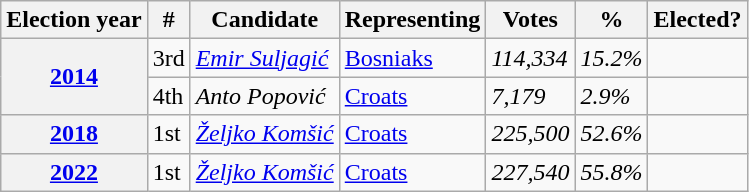<table class="wikitable">
<tr>
<th>Election year</th>
<th>#</th>
<th>Candidate</th>
<th>Representing</th>
<th>Votes</th>
<th>%</th>
<th>Elected?</th>
</tr>
<tr>
<th rowspan=2><a href='#'>2014</a></th>
<td>3rd</td>
<td><em><a href='#'>Emir Suljagić</a></em></td>
<td><a href='#'>Bosniaks</a></td>
<td><em>114,334</em></td>
<td><em>15.2%</em></td>
<td></td>
</tr>
<tr>
<td>4th</td>
<td><em>Anto Popović</em></td>
<td><a href='#'>Croats</a></td>
<td><em>7,179</em></td>
<td><em>2.9%</em></td>
<td></td>
</tr>
<tr>
<th><a href='#'>2018</a></th>
<td>1st</td>
<td><em><a href='#'>Željko Komšić</a></em></td>
<td><a href='#'>Croats</a></td>
<td><em>225,500</em></td>
<td><em>52.6%</em></td>
<td></td>
</tr>
<tr>
<th><a href='#'>2022</a></th>
<td>1st</td>
<td><em><a href='#'>Željko Komšić</a></em></td>
<td><a href='#'>Croats</a></td>
<td><em>227,540</em></td>
<td><em>55.8%</em></td>
<td></td>
</tr>
</table>
